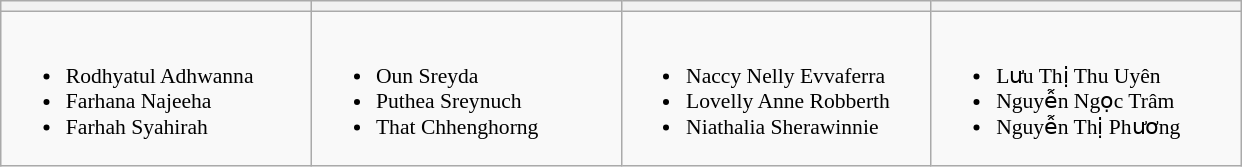<table class="wikitable" style="font-size:90%">
<tr>
<th width=200></th>
<th width=200></th>
<th width=200></th>
<th width=200></th>
</tr>
<tr>
<td valign=top><br><ul><li>Rodhyatul Adhwanna</li><li>Farhana Najeeha</li><li>Farhah Syahirah</li></ul></td>
<td valign=top><br><ul><li>Oun Sreyda</li><li>Puthea Sreynuch</li><li>That Chhenghorng</li></ul></td>
<td valign=top><br><ul><li>Naccy Nelly Evvaferra</li><li>Lovelly Anne Robberth</li><li>Niathalia Sherawinnie</li></ul></td>
<td valign=top><br><ul><li>Lưu Thị Thu Uyên</li><li>Nguyễn Ngọc Trâm</li><li>Nguyễn Thị Phương</li></ul></td>
</tr>
</table>
